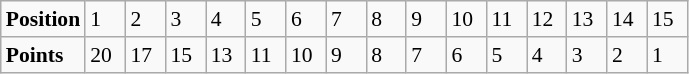<table class="wikitable" style="font-size: 90%;">
<tr>
<td><strong>Position</strong></td>
<td width=20>1</td>
<td width=20>2</td>
<td width=20>3</td>
<td width=20>4</td>
<td width=20>5</td>
<td width=20>6</td>
<td width=20>7</td>
<td width=20>8</td>
<td width=20>9</td>
<td width=20>10</td>
<td width=20>11</td>
<td width=20>12</td>
<td width=20>13</td>
<td width=20>14</td>
<td width=20>15</td>
</tr>
<tr>
<td><strong>Points</strong></td>
<td>20</td>
<td>17</td>
<td>15</td>
<td>13</td>
<td>11</td>
<td>10</td>
<td>9</td>
<td>8</td>
<td>7</td>
<td>6</td>
<td>5</td>
<td>4</td>
<td>3</td>
<td>2</td>
<td>1</td>
</tr>
</table>
